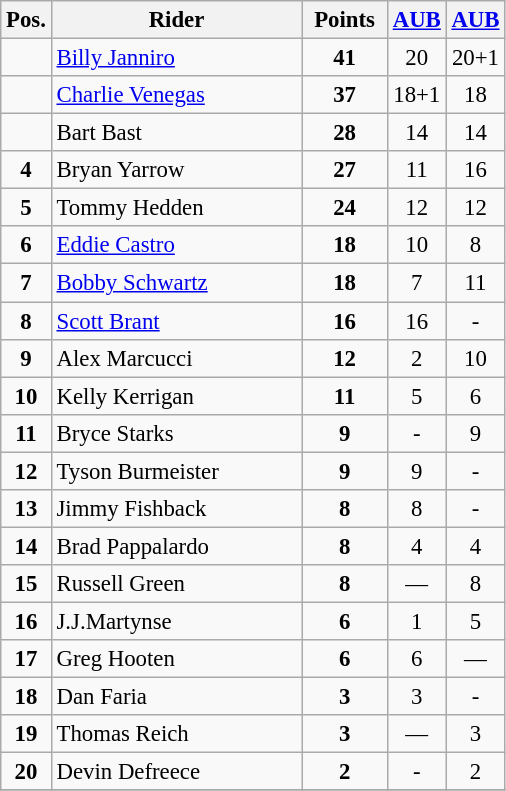<table class="wikitable" style="font-size: 95%">
<tr>
<th width=20px>Pos.</th>
<th width=160px>Rider</th>
<th width=50px>Points</th>
<th width=25px><a href='#'>AUB</a></th>
<th width=25px><a href='#'>AUB</a></th>
</tr>
<tr align="center">
<td></td>
<td align="left"><a href='#'>Billy Janniro</a></td>
<td><strong>41</strong></td>
<td>20</td>
<td>20+1</td>
</tr>
<tr align="center">
<td></td>
<td align="left"><a href='#'>Charlie Venegas</a></td>
<td><strong>37</strong></td>
<td>18+1</td>
<td>18</td>
</tr>
<tr align="center">
<td></td>
<td align="left">Bart Bast</td>
<td><strong>28</strong></td>
<td>14</td>
<td>14</td>
</tr>
<tr align="center">
<td><strong>4</strong></td>
<td align="left">Bryan Yarrow</td>
<td><strong>27</strong></td>
<td>11</td>
<td>16</td>
</tr>
<tr align="center">
<td><strong>5</strong></td>
<td align="left">Tommy Hedden</td>
<td><strong>24</strong></td>
<td>12</td>
<td>12</td>
</tr>
<tr align="center">
<td><strong>6</strong></td>
<td align="left"><a href='#'>Eddie Castro</a></td>
<td><strong>18</strong></td>
<td>10</td>
<td>8</td>
</tr>
<tr align="center">
<td><strong>7</strong></td>
<td align="left"><a href='#'>Bobby Schwartz</a></td>
<td><strong>18</strong></td>
<td>7</td>
<td>11</td>
</tr>
<tr align="center">
<td><strong>8</strong></td>
<td align="left"><a href='#'>Scott Brant</a></td>
<td><strong>16</strong></td>
<td>16</td>
<td>-</td>
</tr>
<tr align="center">
<td><strong>9</strong></td>
<td align="left">Alex Marcucci</td>
<td><strong>12</strong></td>
<td>2</td>
<td>10</td>
</tr>
<tr align="center">
<td><strong>10</strong></td>
<td align="left">Kelly Kerrigan</td>
<td><strong>11</strong></td>
<td>5</td>
<td>6</td>
</tr>
<tr align="center">
<td><strong>11</strong></td>
<td align="left">Bryce Starks</td>
<td><strong>9</strong></td>
<td>-</td>
<td>9</td>
</tr>
<tr align="center">
<td><strong>12</strong></td>
<td align="left">Tyson Burmeister</td>
<td><strong>9</strong></td>
<td>9</td>
<td>-</td>
</tr>
<tr align="center">
<td><strong>13</strong></td>
<td align="left">Jimmy Fishback</td>
<td><strong>8</strong></td>
<td>8</td>
<td>-</td>
</tr>
<tr align="center">
<td><strong>14</strong></td>
<td align="left">Brad Pappalardo</td>
<td><strong>8</strong></td>
<td>4</td>
<td>4</td>
</tr>
<tr align="center">
<td><strong>15</strong></td>
<td align="left">Russell Green</td>
<td><strong>8</strong></td>
<td>—</td>
<td>8</td>
</tr>
<tr align="center">
<td><strong>16</strong></td>
<td align="left">J.J.Martynse</td>
<td><strong>6</strong></td>
<td>1</td>
<td>5</td>
</tr>
<tr align="center">
<td><strong>17</strong></td>
<td align="left">Greg Hooten</td>
<td><strong>6</strong></td>
<td>6</td>
<td>—</td>
</tr>
<tr align="center">
<td><strong>18</strong></td>
<td align="left">Dan Faria</td>
<td><strong>3</strong></td>
<td>3</td>
<td>-</td>
</tr>
<tr align="center">
<td><strong>19</strong></td>
<td align="left">Thomas Reich</td>
<td><strong>3</strong></td>
<td>—</td>
<td>3</td>
</tr>
<tr align="center">
<td><strong>20</strong></td>
<td align="left">Devin Defreece</td>
<td><strong>2</strong></td>
<td>-</td>
<td>2</td>
</tr>
<tr align="center"||>
</tr>
</table>
